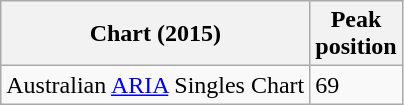<table class="wikitable">
<tr>
<th>Chart (2015)</th>
<th>Peak<br>position</th>
</tr>
<tr>
<td>Australian <a href='#'>ARIA</a> Singles Chart</td>
<td align="centre">69</td>
</tr>
</table>
